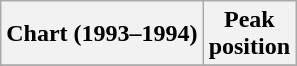<table class="wikitable plainrowheaders" style="text-align:center">
<tr>
<th>Chart (1993–1994)</th>
<th>Peak<br>position</th>
</tr>
<tr>
</tr>
</table>
